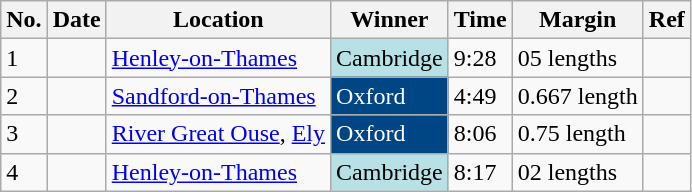<table class="wikitable sortable">
<tr>
<th scope="col">No.</th>
<th scope="col">Date</th>
<th scope="col">Location</th>
<th scope="col">Winner</th>
<th scope="col">Time</th>
<th scope="col">Margin</th>
<th scope="col" class="unsortable">Ref</th>
</tr>
<tr>
<td>1</td>
<td></td>
<td><a href='#'>Henley-on-Thames</a></td>
<td style="background:#B7E1E4; color:#000;">Cambridge</td>
<td>9:28</td>
<td><span>0</span>5 lengths</td>
<td></td>
</tr>
<tr>
<td>2</td>
<td></td>
<td><a href='#'>Sandford-on-Thames</a></td>
<td style="background:#004685; color:#FFFFFF">Oxford</td>
<td>4:49</td>
<td><span>0.667</span> length</td>
<td></td>
</tr>
<tr>
<td>3</td>
<td></td>
<td><a href='#'>River Great Ouse</a>, <a href='#'>Ely</a></td>
<td style="background:#004685; color:#FFFFFF">Oxford</td>
<td>8:06</td>
<td><span>0.75</span> length</td>
<td></td>
</tr>
<tr>
<td>4</td>
<td></td>
<td><a href='#'>Henley-on-Thames</a></td>
<td style="background:#B7E1E4; color:#000;">Cambridge</td>
<td>8:17</td>
<td><span>0</span>2 lengths</td>
<td></td>
</tr>
</table>
